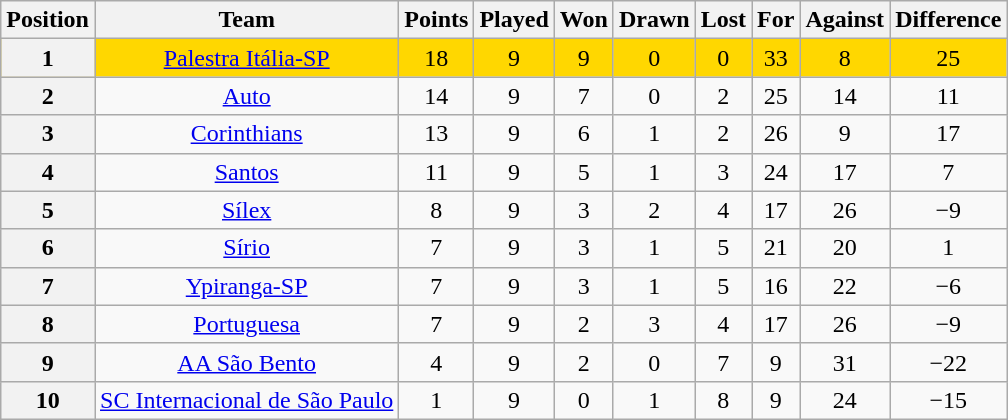<table class="wikitable" style="text-align:center">
<tr>
<th>Position</th>
<th>Team</th>
<th>Points</th>
<th>Played</th>
<th>Won</th>
<th>Drawn</th>
<th>Lost</th>
<th>For</th>
<th>Against</th>
<th>Difference</th>
</tr>
<tr style="background: gold;">
<th>1</th>
<td><a href='#'>Palestra Itália-SP</a></td>
<td>18</td>
<td>9</td>
<td>9</td>
<td>0</td>
<td>0</td>
<td>33</td>
<td>8</td>
<td>25</td>
</tr>
<tr>
<th>2</th>
<td><a href='#'>Auto</a></td>
<td>14</td>
<td>9</td>
<td>7</td>
<td>0</td>
<td>2</td>
<td>25</td>
<td>14</td>
<td>11</td>
</tr>
<tr>
<th>3</th>
<td><a href='#'>Corinthians</a></td>
<td>13</td>
<td>9</td>
<td>6</td>
<td>1</td>
<td>2</td>
<td>26</td>
<td>9</td>
<td>17</td>
</tr>
<tr>
<th>4</th>
<td><a href='#'>Santos</a></td>
<td>11</td>
<td>9</td>
<td>5</td>
<td>1</td>
<td>3</td>
<td>24</td>
<td>17</td>
<td>7</td>
</tr>
<tr>
<th>5</th>
<td><a href='#'>Sílex</a></td>
<td>8</td>
<td>9</td>
<td>3</td>
<td>2</td>
<td>4</td>
<td>17</td>
<td>26</td>
<td>−9</td>
</tr>
<tr>
<th>6</th>
<td><a href='#'>Sírio</a></td>
<td>7</td>
<td>9</td>
<td>3</td>
<td>1</td>
<td>5</td>
<td>21</td>
<td>20</td>
<td>1</td>
</tr>
<tr>
<th>7</th>
<td><a href='#'>Ypiranga-SP</a></td>
<td>7</td>
<td>9</td>
<td>3</td>
<td>1</td>
<td>5</td>
<td>16</td>
<td>22</td>
<td>−6</td>
</tr>
<tr>
<th>8</th>
<td><a href='#'>Portuguesa</a></td>
<td>7</td>
<td>9</td>
<td>2</td>
<td>3</td>
<td>4</td>
<td>17</td>
<td>26</td>
<td>−9</td>
</tr>
<tr>
<th>9</th>
<td><a href='#'>AA São Bento</a></td>
<td>4</td>
<td>9</td>
<td>2</td>
<td>0</td>
<td>7</td>
<td>9</td>
<td>31</td>
<td>−22</td>
</tr>
<tr>
<th>10</th>
<td><a href='#'>SC Internacional de São Paulo</a></td>
<td>1</td>
<td>9</td>
<td>0</td>
<td>1</td>
<td>8</td>
<td>9</td>
<td>24</td>
<td>−15</td>
</tr>
</table>
